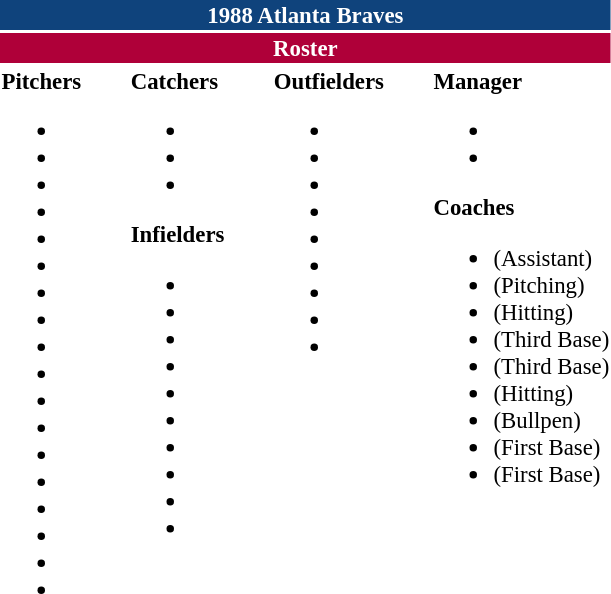<table class="toccolours" style="font-size: 95%;">
<tr>
<th colspan="10" style="background-color: #0f437c; color: #FFFFFF; text-align: center;">1988 Atlanta Braves</th>
</tr>
<tr>
<td colspan="10" style="background-color:#af0039; color: white; text-align: center;"><strong>Roster</strong></td>
</tr>
<tr>
<td valign="top"><strong>Pitchers</strong><br><ul><li></li><li></li><li></li><li></li><li></li><li></li><li></li><li></li><li></li><li></li><li></li><li></li><li></li><li></li><li></li><li></li><li></li><li></li></ul></td>
<td width="25px"></td>
<td valign="top"><strong>Catchers</strong><br><ul><li></li><li></li><li></li></ul><strong>Infielders</strong><ul><li></li><li></li><li></li><li></li><li></li><li></li><li></li><li></li><li></li><li></li></ul></td>
<td width="25px"></td>
<td valign="top"><strong>Outfielders</strong><br><ul><li></li><li></li><li></li><li></li><li></li><li></li><li></li><li></li><li></li></ul></td>
<td width="25px"></td>
<td valign="top"><strong>Manager</strong><br><ul><li></li><li></li></ul><strong>Coaches</strong><ul><li> (Assistant)</li><li> (Pitching)</li><li> (Hitting)</li><li> (Third Base)</li><li> (Third Base)</li><li> (Hitting)</li><li> (Bullpen)</li><li> (First Base)</li><li> (First Base)</li></ul></td>
</tr>
</table>
